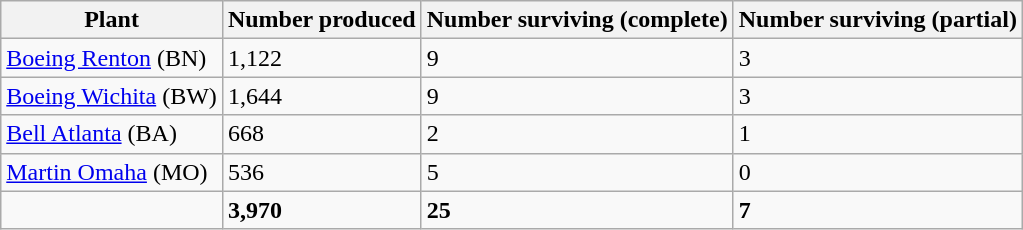<table class="wikitable">
<tr>
<th>Plant</th>
<th>Number produced</th>
<th>Number surviving (complete)</th>
<th>Number surviving (partial)</th>
</tr>
<tr>
<td><a href='#'>Boeing Renton</a> (BN)</td>
<td>1,122</td>
<td>9</td>
<td>3</td>
</tr>
<tr>
<td><a href='#'>Boeing Wichita</a> (BW)</td>
<td>1,644</td>
<td>9</td>
<td>3</td>
</tr>
<tr>
<td><a href='#'>Bell Atlanta</a> (BA)</td>
<td>668</td>
<td>2</td>
<td>1</td>
</tr>
<tr>
<td><a href='#'>Martin Omaha</a> (MO)</td>
<td>536</td>
<td>5</td>
<td>0</td>
</tr>
<tr>
<td></td>
<td><strong>3,970</strong></td>
<td><strong>25</strong></td>
<td><strong>7</strong></td>
</tr>
</table>
